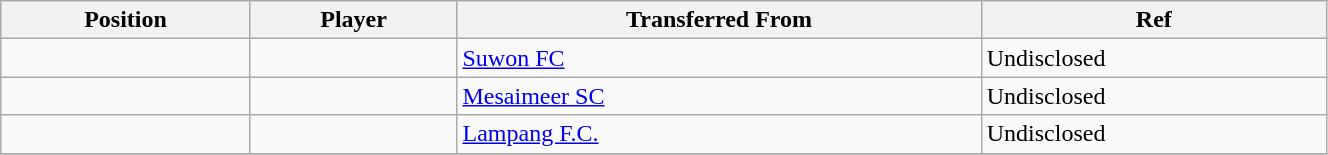<table class="wikitable sortable" style="width:70%; text-align:center; font-size:100%; text-align:left;">
<tr>
<th>Position</th>
<th>Player</th>
<th>Transferred From</th>
<th>Ref</th>
</tr>
<tr>
<td></td>
<td></td>
<td> <a href='#'>Suwon FC</a></td>
<td>Undisclosed </td>
</tr>
<tr>
<td></td>
<td></td>
<td> <a href='#'>Mesaimeer SC</a></td>
<td>Undisclosed </td>
</tr>
<tr>
<td></td>
<td></td>
<td> <a href='#'>Lampang F.C.</a></td>
<td>Undisclosed</td>
</tr>
<tr>
</tr>
</table>
